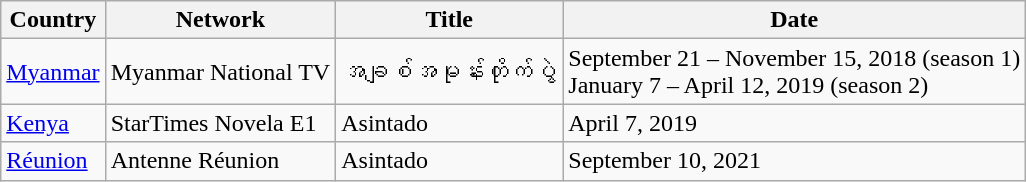<table class="wikitable">
<tr>
<th>Country</th>
<th>Network</th>
<th>Title</th>
<th>Date</th>
</tr>
<tr>
<td> <a href='#'>Myanmar</a></td>
<td>Myanmar National TV</td>
<td>အချစ်အမုန်းတိုက်ပွဲ</td>
<td>September 21 – November 15, 2018 (season 1)<br>January 7 – April 12, 2019 (season 2)</td>
</tr>
<tr>
<td> <a href='#'>Kenya</a></td>
<td>StarTimes Novela E1</td>
<td>Asintado</td>
<td>April 7, 2019</td>
</tr>
<tr>
<td> <a href='#'>Réunion</a></td>
<td>Antenne Réunion</td>
<td>Asintado</td>
<td>September 10, 2021</td>
</tr>
</table>
